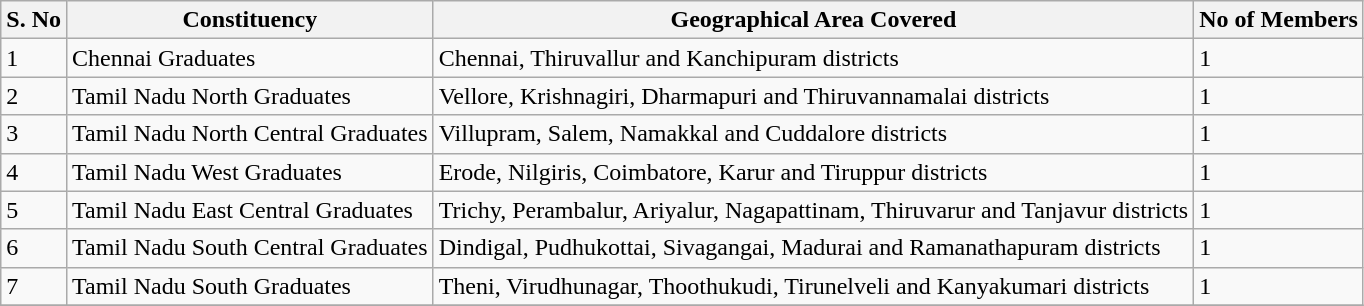<table class="wikitable">
<tr>
<th>S. No</th>
<th>Constituency</th>
<th>Geographical Area Covered</th>
<th>No of Members</th>
</tr>
<tr>
<td>1</td>
<td>Chennai Graduates</td>
<td>Chennai, Thiruvallur and Kanchipuram districts</td>
<td>1</td>
</tr>
<tr>
<td>2</td>
<td>Tamil Nadu North Graduates</td>
<td>Vellore, Krishnagiri, Dharmapuri and Thiruvannamalai districts</td>
<td>1</td>
</tr>
<tr>
<td>3</td>
<td>Tamil Nadu North Central Graduates</td>
<td>Villupram, Salem, Namakkal and Cuddalore districts</td>
<td>1</td>
</tr>
<tr>
<td>4</td>
<td>Tamil Nadu West Graduates</td>
<td>Erode, Nilgiris, Coimbatore, Karur and Tiruppur districts</td>
<td>1</td>
</tr>
<tr>
<td>5</td>
<td>Tamil Nadu East Central Graduates</td>
<td>Trichy, Perambalur, Ariyalur, Nagapattinam, Thiruvarur and Tanjavur districts</td>
<td>1</td>
</tr>
<tr>
<td>6</td>
<td>Tamil Nadu South Central Graduates</td>
<td>Dindigal, Pudhukottai, Sivagangai, Madurai and Ramanathapuram districts</td>
<td>1</td>
</tr>
<tr>
<td>7</td>
<td>Tamil Nadu South Graduates</td>
<td>Theni, Virudhunagar, Thoothukudi, Tirunelveli and Kanyakumari districts</td>
<td>1</td>
</tr>
<tr>
</tr>
</table>
